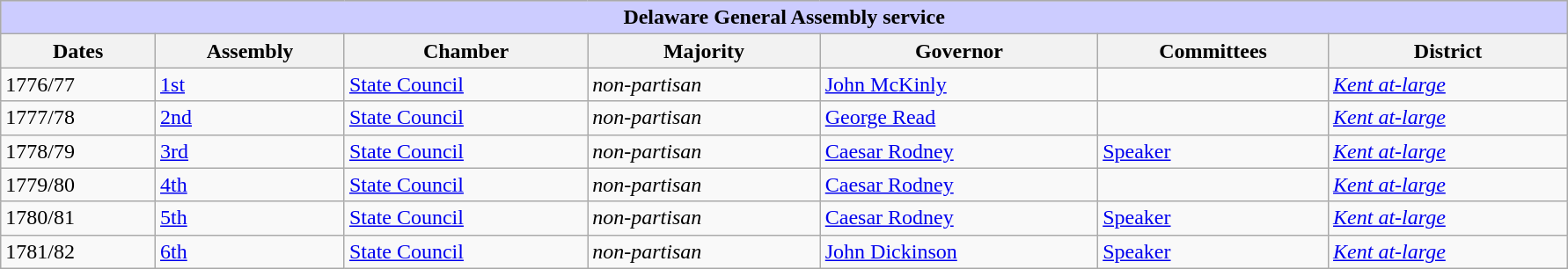<table class=wikitable style="width: 94%" style="text-align: center;" align="center">
<tr bgcolor=#cccccc>
<th colspan=7 style="background: #ccccff;">Delaware General Assembly service</th>
</tr>
<tr>
<th>Dates</th>
<th>Assembly</th>
<th>Chamber</th>
<th>Majority</th>
<th>Governor</th>
<th>Committees</th>
<th>District</th>
</tr>
<tr>
<td>1776/77</td>
<td><a href='#'>1st</a></td>
<td><a href='#'>State Council</a></td>
<td><em>non-partisan</em></td>
<td><a href='#'>John McKinly</a></td>
<td></td>
<td><a href='#'><em>Kent at-large</em></a></td>
</tr>
<tr>
<td>1777/78</td>
<td><a href='#'>2nd</a></td>
<td><a href='#'>State Council</a></td>
<td><em>non-partisan</em></td>
<td><a href='#'>George Read</a></td>
<td></td>
<td><a href='#'><em>Kent at-large</em></a></td>
</tr>
<tr>
<td>1778/79</td>
<td><a href='#'>3rd</a></td>
<td><a href='#'>State Council</a></td>
<td><em>non-partisan</em></td>
<td><a href='#'>Caesar Rodney</a></td>
<td><a href='#'>Speaker</a></td>
<td><a href='#'><em>Kent at-large</em></a></td>
</tr>
<tr>
<td>1779/80</td>
<td><a href='#'>4th</a></td>
<td><a href='#'>State Council</a></td>
<td><em>non-partisan</em></td>
<td><a href='#'>Caesar Rodney</a></td>
<td></td>
<td><a href='#'><em>Kent at-large</em></a></td>
</tr>
<tr>
<td>1780/81</td>
<td><a href='#'>5th</a></td>
<td><a href='#'>State Council</a></td>
<td><em>non-partisan</em></td>
<td><a href='#'>Caesar Rodney</a></td>
<td><a href='#'>Speaker</a></td>
<td><a href='#'><em>Kent at-large</em></a></td>
</tr>
<tr>
<td>1781/82</td>
<td><a href='#'>6th</a></td>
<td><a href='#'>State Council</a></td>
<td><em>non-partisan</em></td>
<td><a href='#'>John Dickinson</a></td>
<td><a href='#'>Speaker</a></td>
<td><a href='#'><em>Kent at-large</em></a></td>
</tr>
</table>
